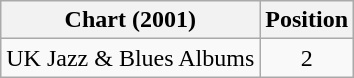<table class="wikitable">
<tr>
<th>Chart (2001)</th>
<th>Position</th>
</tr>
<tr>
<td>UK Jazz & Blues Albums</td>
<td align="center">2</td>
</tr>
</table>
